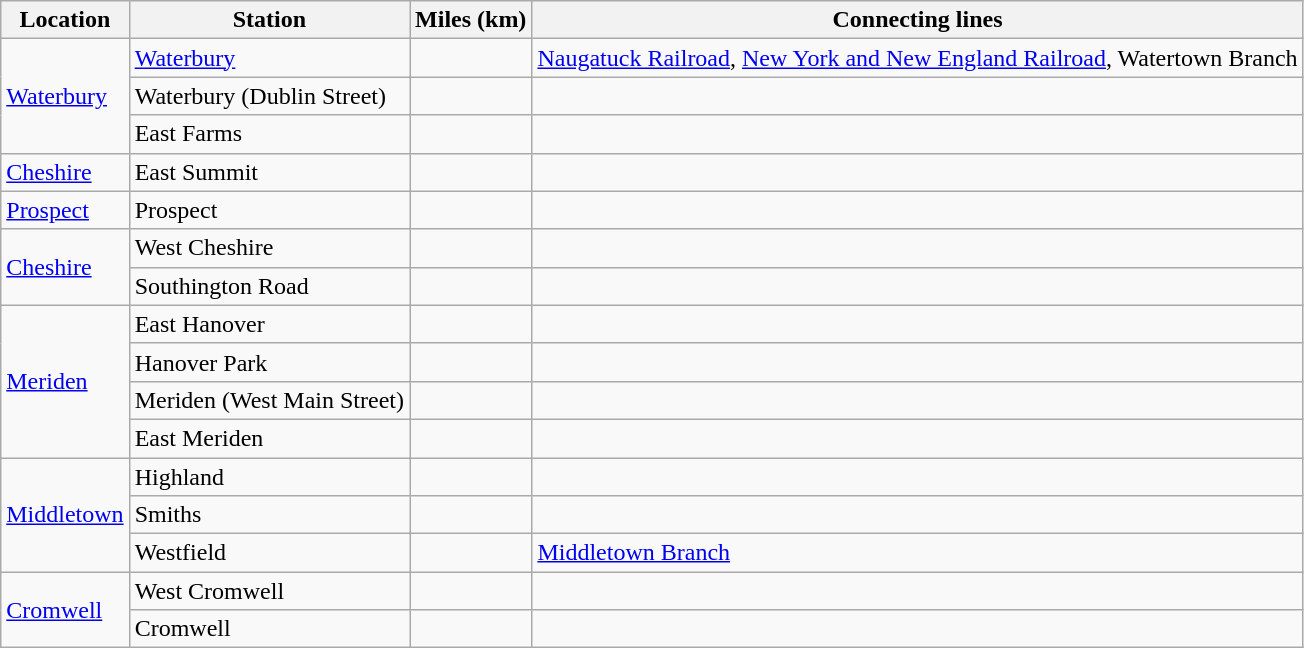<table class="wikitable">
<tr>
<th>Location</th>
<th>Station</th>
<th>Miles (km)</th>
<th>Connecting lines</th>
</tr>
<tr>
<td rowspan="3"><a href='#'>Waterbury</a></td>
<td><a href='#'>Waterbury</a></td>
<td></td>
<td><a href='#'>Naugatuck Railroad</a>, <a href='#'>New York and New England Railroad</a>, Watertown Branch</td>
</tr>
<tr>
<td>Waterbury (Dublin Street)</td>
<td></td>
<td></td>
</tr>
<tr>
<td>East Farms</td>
<td></td>
<td></td>
</tr>
<tr>
<td><a href='#'>Cheshire</a></td>
<td>East Summit</td>
<td></td>
<td></td>
</tr>
<tr>
<td><a href='#'>Prospect</a></td>
<td>Prospect</td>
<td></td>
<td></td>
</tr>
<tr>
<td rowspan="2"><a href='#'>Cheshire</a></td>
<td>West Cheshire</td>
<td></td>
<td></td>
</tr>
<tr>
<td>Southington Road</td>
<td></td>
<td></td>
</tr>
<tr>
<td rowspan="4"><a href='#'>Meriden</a></td>
<td>East Hanover</td>
<td></td>
<td></td>
</tr>
<tr>
<td>Hanover Park</td>
<td></td>
<td></td>
</tr>
<tr>
<td>Meriden (West Main Street)</td>
<td></td>
<td></td>
</tr>
<tr>
<td>East Meriden</td>
<td></td>
<td></td>
</tr>
<tr>
<td rowspan="3"><a href='#'>Middletown</a></td>
<td>Highland</td>
<td></td>
<td></td>
</tr>
<tr>
<td>Smiths</td>
<td></td>
<td></td>
</tr>
<tr>
<td>Westfield</td>
<td></td>
<td><a href='#'>Middletown Branch</a></td>
</tr>
<tr>
<td rowspan="2"><a href='#'>Cromwell</a></td>
<td>West Cromwell</td>
<td></td>
<td></td>
</tr>
<tr>
<td>Cromwell</td>
<td></td>
<td></td>
</tr>
</table>
